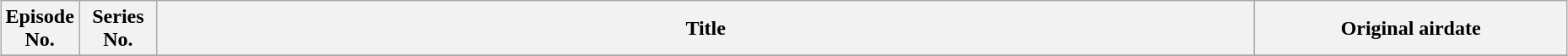<table class="wikitable" style="background:#FFF; margin:auto; width:98%">
<tr>
<th style="width:5%">Episode No.</th>
<th style="width:5%">Series No.</th>
<th style="width:70%">Title</th>
<th style="width:20%">Original airdate</th>
</tr>
<tr>
</tr>
</table>
